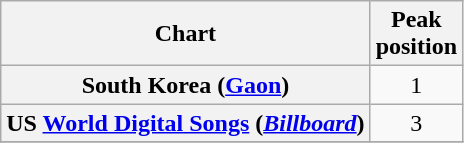<table class="wikitable plainrowheaders" style="text-align:center;">
<tr>
<th>Chart</th>
<th scope="col">Peak<br>position</th>
</tr>
<tr>
<th scope="row">South Korea (<a href='#'>Gaon</a>)</th>
<td>1</td>
</tr>
<tr>
<th scope="row">US <a href='#'>World Digital Songs</a> (<em><a href='#'>Billboard</a></em>)</th>
<td>3</td>
</tr>
<tr>
</tr>
</table>
